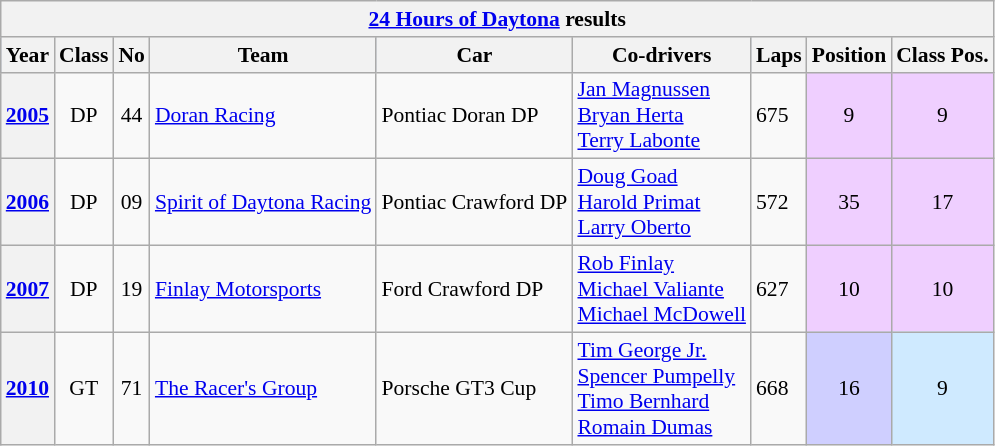<table class="wikitable" style="font-size:90%">
<tr>
<th colspan=45><a href='#'>24 Hours of Daytona</a> results</th>
</tr>
<tr style="background:#abbbdd;">
<th>Year</th>
<th>Class</th>
<th>No</th>
<th>Team</th>
<th>Car</th>
<th>Co-drivers</th>
<th>Laps</th>
<th>Position</th>
<th>Class Pos.</th>
</tr>
<tr>
<th><a href='#'>2005</a></th>
<td align=center>DP</td>
<td align=center>44</td>
<td> <a href='#'>Doran Racing</a></td>
<td>Pontiac Doran DP</td>
<td> <a href='#'>Jan Magnussen</a><br> <a href='#'>Bryan Herta</a><br> <a href='#'>Terry Labonte</a></td>
<td>675</td>
<td style="background:#EFCFFF;" align=center>9 </td>
<td style="background:#EFCFFF;" align=center>9 </td>
</tr>
<tr>
<th><a href='#'>2006</a></th>
<td align=center>DP</td>
<td align=center>09</td>
<td> <a href='#'>Spirit of Daytona Racing</a></td>
<td>Pontiac Crawford DP</td>
<td> <a href='#'>Doug Goad</a><br> <a href='#'>Harold Primat</a><br> <a href='#'>Larry Oberto</a></td>
<td>572</td>
<td style="background:#EFCFFF;" align=center>35 </td>
<td style="background:#EFCFFF;" align=center>17 </td>
</tr>
<tr>
<th><a href='#'>2007</a></th>
<td align=center>DP</td>
<td align=center>19</td>
<td> <a href='#'>Finlay Motorsports</a></td>
<td>Ford Crawford DP</td>
<td> <a href='#'>Rob Finlay</a><br> <a href='#'>Michael Valiante</a><br> <a href='#'>Michael McDowell</a></td>
<td>627</td>
<td style="background:#EFCFFF;" align=center>10 </td>
<td style="background:#EFCFFF;" align=center>10 </td>
</tr>
<tr>
<th><a href='#'>2010</a></th>
<td align=center>GT</td>
<td align=center>71</td>
<td> <a href='#'>The Racer's Group</a></td>
<td>Porsche GT3 Cup</td>
<td> <a href='#'>Tim George Jr.</a><br> <a href='#'>Spencer Pumpelly</a><br> <a href='#'>Timo Bernhard</a><br> <a href='#'>Romain Dumas</a></td>
<td>668</td>
<td style="background:#CFCFFF;" align=center>16</td>
<td style="background:#CFEAFF;" align=center>9</td>
</tr>
</table>
